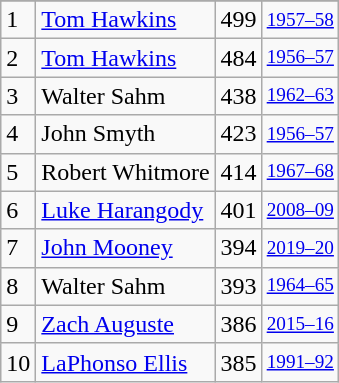<table class="wikitable">
<tr>
</tr>
<tr>
<td>1</td>
<td><a href='#'>Tom Hawkins</a></td>
<td>499</td>
<td style="font-size:80%;"><a href='#'>1957–58</a></td>
</tr>
<tr>
<td>2</td>
<td><a href='#'>Tom Hawkins</a></td>
<td>484</td>
<td style="font-size:80%;"><a href='#'>1956–57</a></td>
</tr>
<tr>
<td>3</td>
<td>Walter Sahm</td>
<td>438</td>
<td style="font-size:80%;"><a href='#'>1962–63</a></td>
</tr>
<tr>
<td>4</td>
<td>John Smyth</td>
<td>423</td>
<td style="font-size:80%;"><a href='#'>1956–57</a></td>
</tr>
<tr>
<td>5</td>
<td>Robert Whitmore</td>
<td>414</td>
<td style="font-size:80%;"><a href='#'>1967–68</a></td>
</tr>
<tr>
<td>6</td>
<td><a href='#'>Luke Harangody</a></td>
<td>401</td>
<td style="font-size:80%;"><a href='#'>2008–09</a></td>
</tr>
<tr>
<td>7</td>
<td><a href='#'>John Mooney</a></td>
<td>394</td>
<td style="font-size:80%;"><a href='#'>2019–20</a></td>
</tr>
<tr>
<td>8</td>
<td>Walter Sahm</td>
<td>393</td>
<td style="font-size:80%;"><a href='#'>1964–65</a></td>
</tr>
<tr>
<td>9</td>
<td><a href='#'>Zach Auguste</a></td>
<td>386</td>
<td style="font-size:80%;"><a href='#'>2015–16</a></td>
</tr>
<tr>
<td>10</td>
<td><a href='#'>LaPhonso Ellis</a></td>
<td>385</td>
<td style="font-size:80%;"><a href='#'>1991–92</a></td>
</tr>
</table>
